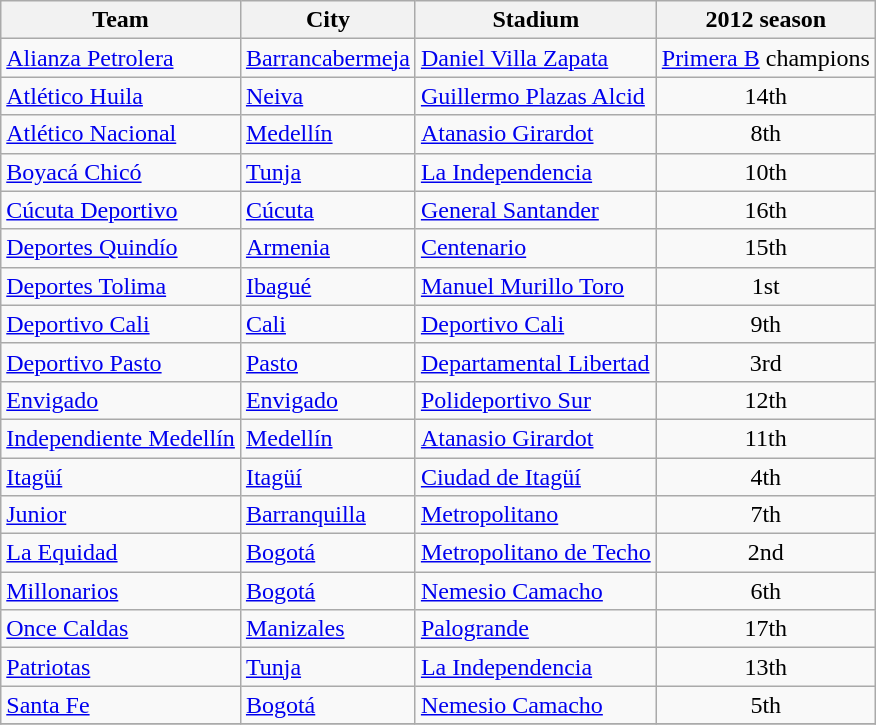<table class="wikitable sortable">
<tr>
<th>Team</th>
<th>City</th>
<th>Stadium</th>
<th>2012 season</th>
</tr>
<tr>
<td><a href='#'>Alianza Petrolera</a></td>
<td><a href='#'>Barrancabermeja</a></td>
<td><a href='#'>Daniel Villa Zapata</a></td>
<td align="center"><a href='#'>Primera B</a> champions</td>
</tr>
<tr>
<td><a href='#'>Atlético Huila</a></td>
<td><a href='#'>Neiva</a></td>
<td><a href='#'>Guillermo Plazas Alcid</a></td>
<td align="center">14th</td>
</tr>
<tr>
<td><a href='#'>Atlético Nacional</a></td>
<td><a href='#'>Medellín</a></td>
<td><a href='#'>Atanasio Girardot</a></td>
<td align="center">8th</td>
</tr>
<tr>
<td><a href='#'>Boyacá Chicó</a></td>
<td><a href='#'>Tunja</a></td>
<td><a href='#'>La Independencia</a></td>
<td align="center">10th</td>
</tr>
<tr>
<td><a href='#'>Cúcuta Deportivo</a></td>
<td><a href='#'>Cúcuta</a></td>
<td><a href='#'>General Santander</a></td>
<td align="center">16th</td>
</tr>
<tr>
<td><a href='#'>Deportes Quindío</a></td>
<td><a href='#'>Armenia</a></td>
<td><a href='#'>Centenario</a></td>
<td align="center">15th</td>
</tr>
<tr>
<td><a href='#'>Deportes Tolima</a></td>
<td><a href='#'>Ibagué</a></td>
<td><a href='#'>Manuel Murillo Toro</a></td>
<td align="center">1st</td>
</tr>
<tr>
<td><a href='#'>Deportivo Cali</a></td>
<td><a href='#'>Cali</a></td>
<td><a href='#'>Deportivo Cali</a></td>
<td align="center">9th</td>
</tr>
<tr>
<td><a href='#'>Deportivo Pasto</a></td>
<td><a href='#'>Pasto</a></td>
<td><a href='#'>Departamental Libertad</a></td>
<td align="center">3rd</td>
</tr>
<tr>
<td><a href='#'>Envigado</a></td>
<td><a href='#'>Envigado</a></td>
<td><a href='#'>Polideportivo Sur</a></td>
<td align="center">12th</td>
</tr>
<tr>
<td><a href='#'>Independiente Medellín</a></td>
<td><a href='#'>Medellín</a></td>
<td><a href='#'>Atanasio Girardot</a></td>
<td align="center">11th</td>
</tr>
<tr>
<td><a href='#'>Itagüí</a></td>
<td><a href='#'>Itagüí</a></td>
<td><a href='#'>Ciudad de Itagüí</a></td>
<td align="center">4th</td>
</tr>
<tr>
<td><a href='#'>Junior</a></td>
<td><a href='#'>Barranquilla</a></td>
<td><a href='#'>Metropolitano</a></td>
<td align="center">7th</td>
</tr>
<tr>
<td><a href='#'>La Equidad</a></td>
<td><a href='#'>Bogotá</a></td>
<td><a href='#'>Metropolitano de Techo</a></td>
<td align="center">2nd</td>
</tr>
<tr>
<td><a href='#'>Millonarios</a></td>
<td><a href='#'>Bogotá</a></td>
<td><a href='#'>Nemesio Camacho</a></td>
<td align="center">6th</td>
</tr>
<tr>
<td><a href='#'>Once Caldas</a></td>
<td><a href='#'>Manizales</a></td>
<td><a href='#'>Palogrande</a></td>
<td align="center">17th</td>
</tr>
<tr>
<td><a href='#'>Patriotas</a></td>
<td><a href='#'>Tunja</a></td>
<td><a href='#'>La Independencia</a></td>
<td align="center">13th</td>
</tr>
<tr>
<td><a href='#'>Santa Fe</a></td>
<td><a href='#'>Bogotá</a></td>
<td><a href='#'>Nemesio Camacho</a></td>
<td align="center">5th</td>
</tr>
<tr>
</tr>
</table>
